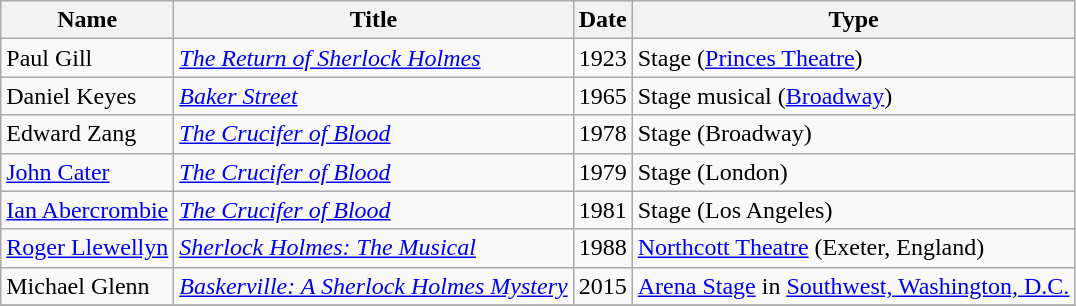<table class="wikitable sortable">
<tr>
<th>Name</th>
<th>Title</th>
<th>Date</th>
<th>Type</th>
</tr>
<tr>
<td>Paul Gill</td>
<td><em><a href='#'>The Return of Sherlock Holmes</a></em></td>
<td>1923</td>
<td>Stage (<a href='#'>Princes Theatre</a>)</td>
</tr>
<tr>
<td>Daniel Keyes</td>
<td><em><a href='#'>Baker Street</a></em></td>
<td>1965</td>
<td>Stage musical (<a href='#'>Broadway</a>)</td>
</tr>
<tr>
<td>Edward Zang</td>
<td><em><a href='#'>The Crucifer of Blood</a></em></td>
<td>1978</td>
<td>Stage (Broadway)</td>
</tr>
<tr>
<td><a href='#'>John Cater</a></td>
<td><em><a href='#'>The Crucifer of Blood</a></em></td>
<td>1979</td>
<td>Stage (London)</td>
</tr>
<tr>
<td><a href='#'>Ian Abercrombie</a></td>
<td><em><a href='#'>The Crucifer of Blood</a></em></td>
<td>1981</td>
<td>Stage (Los Angeles)</td>
</tr>
<tr>
<td><a href='#'>Roger Llewellyn</a></td>
<td><em><a href='#'>Sherlock Holmes: The Musical</a></em></td>
<td>1988</td>
<td><a href='#'>Northcott Theatre</a> (Exeter, England)</td>
</tr>
<tr>
<td>Michael Glenn</td>
<td><em><a href='#'>Baskerville: A Sherlock Holmes Mystery</a></em></td>
<td>2015</td>
<td><a href='#'>Arena Stage</a> in <a href='#'>Southwest, Washington, D.C.</a></td>
</tr>
<tr>
</tr>
</table>
